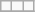<table class="wikitable">
<tr>
<td></td>
<td></td>
<td></td>
</tr>
<tr>
</tr>
</table>
